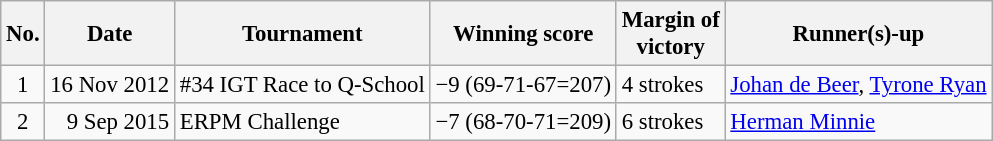<table class="wikitable" style="font-size:95%;">
<tr>
<th>No.</th>
<th>Date</th>
<th>Tournament</th>
<th>Winning score</th>
<th>Margin of<br>victory</th>
<th>Runner(s)-up</th>
</tr>
<tr>
<td align=center>1</td>
<td align=right>16 Nov 2012</td>
<td>#34 IGT Race to Q-School</td>
<td>−9 (69-71-67=207)</td>
<td>4 strokes</td>
<td> <a href='#'>Johan de Beer</a>,  <a href='#'>Tyrone Ryan</a></td>
</tr>
<tr>
<td align=center>2</td>
<td align=right>9 Sep 2015</td>
<td>ERPM Challenge</td>
<td>−7 (68-70-71=209)</td>
<td>6 strokes</td>
<td> <a href='#'>Herman Minnie</a></td>
</tr>
</table>
